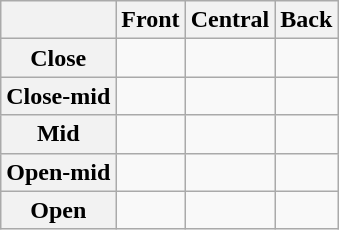<table class="wikitable" style="text-align:center;">
<tr>
<th></th>
<th>Front</th>
<th>Central</th>
<th>Back</th>
</tr>
<tr>
<th>Close</th>
<td></td>
<td></td>
<td></td>
</tr>
<tr>
<th>Close-mid</th>
<td></td>
<td></td>
<td></td>
</tr>
<tr>
<th>Mid</th>
<td></td>
<td></td>
<td></td>
</tr>
<tr>
<th>Open-mid</th>
<td></td>
<td></td>
<td></td>
</tr>
<tr>
<th>Open</th>
<td></td>
<td></td>
<td></td>
</tr>
</table>
